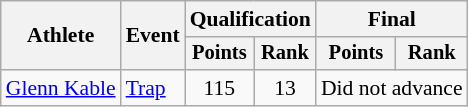<table class="wikitable" style="font-size:90%">
<tr>
<th rowspan="2">Athlete</th>
<th rowspan="2">Event</th>
<th colspan=2>Qualification</th>
<th colspan=2>Final</th>
</tr>
<tr style="font-size:95%">
<th>Points</th>
<th>Rank</th>
<th>Points</th>
<th>Rank</th>
</tr>
<tr align=center>
<td align=left><a href='#'>Glenn Kable</a></td>
<td align=left><a href='#'>Trap</a></td>
<td>115</td>
<td>13</td>
<td colspan=2>Did not advance</td>
</tr>
</table>
